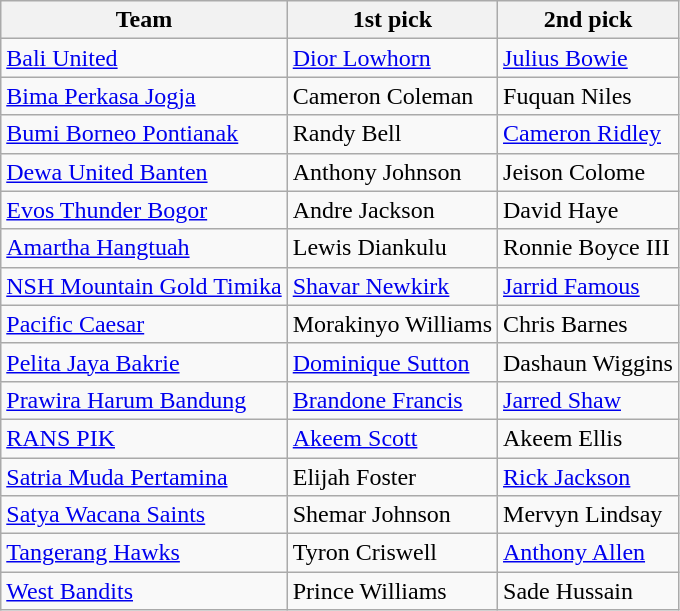<table class="wikitable sortable">
<tr>
<th>Team</th>
<th>1st pick</th>
<th>2nd pick</th>
</tr>
<tr>
<td><a href='#'>Bali United</a></td>
<td> <a href='#'>Dior Lowhorn</a></td>
<td> <a href='#'>Julius Bowie</a></td>
</tr>
<tr>
<td><a href='#'>Bima Perkasa Jogja</a></td>
<td> Cameron Coleman</td>
<td> Fuquan Niles</td>
</tr>
<tr>
<td><a href='#'>Bumi Borneo Pontianak</a></td>
<td> Randy Bell</td>
<td> <a href='#'>Cameron Ridley</a></td>
</tr>
<tr>
<td><a href='#'>Dewa United Banten</a></td>
<td> Anthony Johnson</td>
<td> Jeison Colome</td>
</tr>
<tr>
<td><a href='#'>Evos Thunder Bogor</a></td>
<td> Andre Jackson</td>
<td> David Haye</td>
</tr>
<tr>
<td><a href='#'>Amartha Hangtuah</a></td>
<td> Lewis Diankulu</td>
<td> Ronnie Boyce III</td>
</tr>
<tr>
<td><a href='#'>NSH Mountain Gold Timika</a></td>
<td> <a href='#'>Shavar Newkirk</a></td>
<td> <a href='#'>Jarrid Famous</a></td>
</tr>
<tr>
<td><a href='#'>Pacific Caesar</a></td>
<td> Morakinyo Williams</td>
<td> Chris Barnes</td>
</tr>
<tr>
<td><a href='#'>Pelita Jaya Bakrie</a></td>
<td> <a href='#'>Dominique Sutton</a></td>
<td> Dashaun Wiggins</td>
</tr>
<tr>
<td><a href='#'>Prawira Harum Bandung</a></td>
<td> <a href='#'>Brandone Francis</a></td>
<td> <a href='#'>Jarred Shaw</a></td>
</tr>
<tr>
<td><a href='#'>RANS PIK</a></td>
<td> <a href='#'>Akeem Scott</a></td>
<td> Akeem Ellis</td>
</tr>
<tr>
<td><a href='#'>Satria Muda Pertamina</a></td>
<td> Elijah Foster</td>
<td> <a href='#'>Rick Jackson</a></td>
</tr>
<tr>
<td><a href='#'>Satya Wacana Saints</a></td>
<td> Shemar Johnson</td>
<td> Mervyn Lindsay</td>
</tr>
<tr>
<td><a href='#'>Tangerang Hawks</a></td>
<td> Tyron Criswell</td>
<td> <a href='#'>Anthony Allen</a></td>
</tr>
<tr>
<td><a href='#'>West Bandits</a></td>
<td> Prince Williams</td>
<td> Sade Hussain</td>
</tr>
</table>
